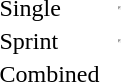<table>
<tr>
<td>Single<br></td>
<td></td>
<td></td>
<td><hr></td>
</tr>
<tr>
<td>Sprint<br></td>
<td></td>
<td></td>
<td><hr></td>
</tr>
<tr>
<td>Combined<br></td>
<td></td>
<td></td>
<td></td>
</tr>
</table>
